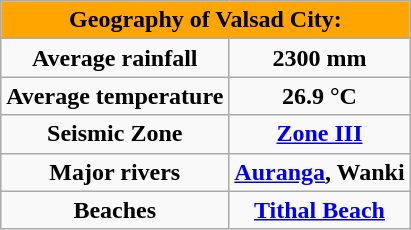<table class="wikitable plainrowheaders unsortable" style="text-align:center">
<tr>
<th scope="col" colspan="2" style="background:orange;">Geography of Valsad City:</th>
</tr>
<tr>
<td><strong>Average rainfall</strong></td>
<td><strong>2300 mm</strong></td>
</tr>
<tr>
<td><strong>Average temperature</strong></td>
<td><strong>26.9 °C</strong></td>
</tr>
<tr>
<td><strong>Seismic Zone</strong></td>
<td><strong><a href='#'>Zone III</a></strong></td>
</tr>
<tr>
<td><strong>Major rivers</strong></td>
<td><strong><a href='#'>Auranga</a>, Wanki</strong></td>
</tr>
<tr>
<td><strong>Beaches</strong></td>
<td><strong><a href='#'>Tithal Beach</a></strong></td>
</tr>
</table>
